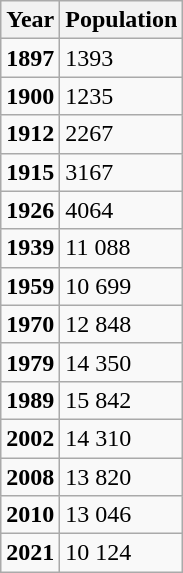<table class="wikitable">
<tr>
<th>Year</th>
<th>Population</th>
</tr>
<tr>
<td><strong>1897</strong></td>
<td>1393</td>
</tr>
<tr>
<td><strong>1900</strong></td>
<td>1235</td>
</tr>
<tr>
<td><strong>1912</strong></td>
<td>2267</td>
</tr>
<tr>
<td><strong>1915</strong></td>
<td>3167</td>
</tr>
<tr>
<td><strong>1926</strong></td>
<td>4064</td>
</tr>
<tr>
<td><strong>1939</strong></td>
<td>11 088</td>
</tr>
<tr>
<td><strong>1959</strong></td>
<td>10 699</td>
</tr>
<tr>
<td><strong>1970</strong></td>
<td>12 848</td>
</tr>
<tr>
<td><strong>1979</strong></td>
<td>14 350</td>
</tr>
<tr>
<td><strong>1989</strong></td>
<td>15 842</td>
</tr>
<tr>
<td><strong>2002</strong></td>
<td>14 310</td>
</tr>
<tr>
<td><strong>2008</strong></td>
<td>13 820</td>
</tr>
<tr>
<td><strong>2010</strong></td>
<td>13 046</td>
</tr>
<tr>
<td><strong>2021</strong></td>
<td>10 124</td>
</tr>
</table>
